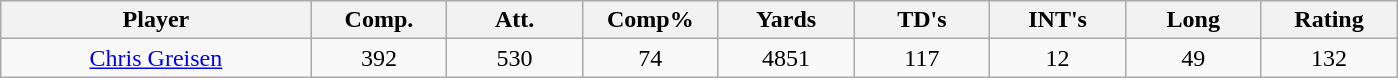<table class="wikitable sortable">
<tr>
<th bgcolor="#DDDDFF" width="16%">Player</th>
<th bgcolor="#DDDDFF" width="7%">Comp.</th>
<th bgcolor="#DDDDFF" width="7%">Att.</th>
<th bgcolor="#DDDDFF" width="7%">Comp%</th>
<th bgcolor="#DDDDFF" width="7%">Yards</th>
<th bgcolor="#DDDDFF" width="7%">TD's</th>
<th bgcolor="#DDDDFF" width="7%">INT's</th>
<th bgcolor="#DDDDFF" width="7%">Long</th>
<th bgcolor="#DDDDFF" width="7%">Rating</th>
</tr>
<tr align="center">
<td><a href='#'>Chris Greisen</a></td>
<td>392</td>
<td>530</td>
<td>74</td>
<td>4851</td>
<td>117</td>
<td>12</td>
<td>49</td>
<td>132</td>
</tr>
</table>
